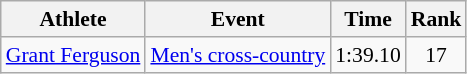<table class="wikitable" style="font-size:90%;">
<tr>
<th>Athlete</th>
<th>Event</th>
<th>Time</th>
<th>Rank</th>
</tr>
<tr align=center>
<td align=left><a href='#'>Grant Ferguson</a></td>
<td align=left><a href='#'>Men's cross-country</a></td>
<td>1:39.10</td>
<td>17</td>
</tr>
</table>
